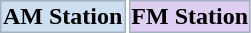<table>
<tr>
<th style="border: 1px solid #a3b0bf; cellpadding="2"; margin: auto" bgcolor="#cedff2">AM Station</th>
<th style="border: 1px solid #a3b0bf; cellpadding="2"; margin: auto" bgcolor="#ddcef2">FM Station</th>
</tr>
</table>
